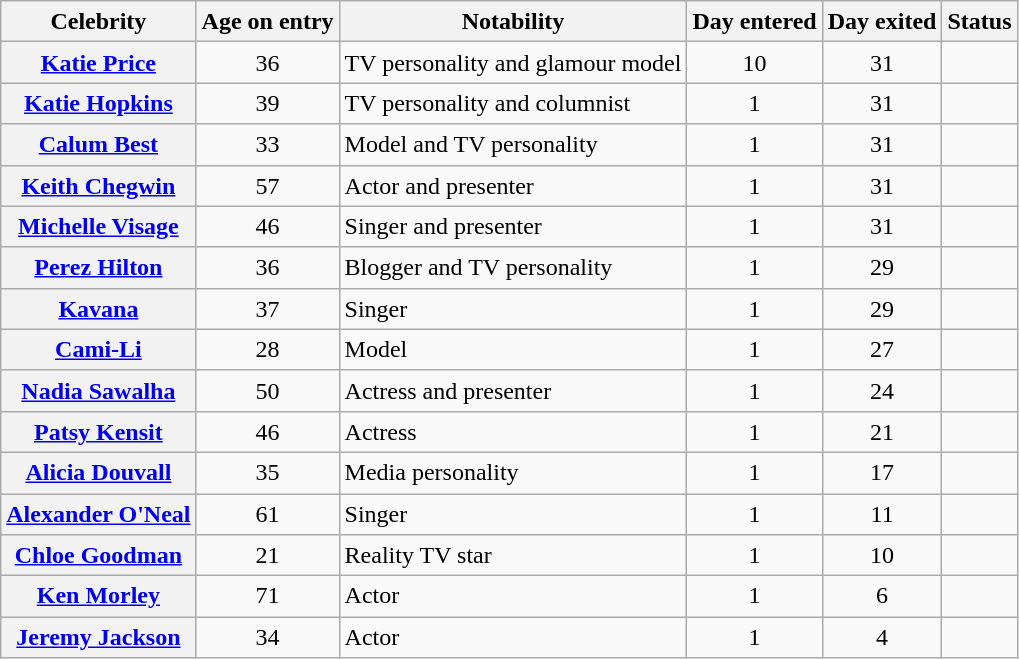<table class="wikitable sortable" style="text-align:left; line-height:20px; width:auto;">
<tr>
<th scope="col">Celebrity</th>
<th scope="col">Age on entry</th>
<th scope="col">Notability</th>
<th scope="col">Day entered</th>
<th scope="col">Day exited</th>
<th scope="col">Status</th>
</tr>
<tr>
<th scope="row"><a href='#'>Katie Price</a></th>
<td align="center">36</td>
<td>TV personality and glamour model</td>
<td align="center">10</td>
<td align="center">31</td>
<td></td>
</tr>
<tr>
<th scope="row"><a href='#'>Katie Hopkins</a></th>
<td align="center">39</td>
<td>TV personality and columnist</td>
<td align="center">1</td>
<td align="center">31</td>
<td></td>
</tr>
<tr>
<th scope="row"><a href='#'>Calum Best</a></th>
<td align="center">33</td>
<td>Model and TV personality</td>
<td align="center">1</td>
<td align="center">31</td>
<td></td>
</tr>
<tr>
<th scope="row"><a href='#'>Keith Chegwin</a></th>
<td align="center">57</td>
<td>Actor and presenter</td>
<td align="center">1</td>
<td align="center">31</td>
<td></td>
</tr>
<tr>
<th scope="row"><a href='#'>Michelle Visage</a></th>
<td align="center">46</td>
<td>Singer and presenter</td>
<td align="center">1</td>
<td align="center">31</td>
<td></td>
</tr>
<tr>
<th scope="row"><a href='#'>Perez Hilton</a></th>
<td align="center">36</td>
<td>Blogger and TV personality</td>
<td align="center">1</td>
<td align="center">29</td>
<td></td>
</tr>
<tr>
<th scope="row"><a href='#'>Kavana</a></th>
<td align="center">37</td>
<td>Singer</td>
<td align="center">1</td>
<td align="center">29</td>
<td></td>
</tr>
<tr>
<th scope="row"><a href='#'>Cami-Li</a></th>
<td align="center">28</td>
<td>Model</td>
<td align="center">1</td>
<td align="center">27</td>
<td></td>
</tr>
<tr>
<th scope="row"><a href='#'>Nadia Sawalha</a></th>
<td align="center">50</td>
<td>Actress and presenter</td>
<td align="center">1</td>
<td align="center">24</td>
<td></td>
</tr>
<tr>
<th scope="row"><a href='#'>Patsy Kensit</a></th>
<td align="center">46</td>
<td>Actress</td>
<td align="center">1</td>
<td align="center">21</td>
<td></td>
</tr>
<tr>
<th scope="row"><a href='#'>Alicia Douvall</a></th>
<td align="center">35</td>
<td>Media personality</td>
<td align="center">1</td>
<td align="center">17</td>
<td></td>
</tr>
<tr>
<th scope="row"><a href='#'>Alexander O'Neal</a></th>
<td align="center">61</td>
<td>Singer</td>
<td align="center">1</td>
<td align="center">11</td>
<td></td>
</tr>
<tr>
<th scope="row"><a href='#'>Chloe Goodman</a></th>
<td align="center">21</td>
<td>Reality TV star</td>
<td align="center">1</td>
<td align="center">10</td>
<td></td>
</tr>
<tr>
<th scope="row"><a href='#'>Ken Morley</a></th>
<td align="center">71</td>
<td>Actor</td>
<td align="center">1</td>
<td align="center">6</td>
<td></td>
</tr>
<tr>
<th scope="row"><a href='#'>Jeremy Jackson</a></th>
<td align="center">34</td>
<td>Actor</td>
<td align="center">1</td>
<td align="center">4</td>
<td></td>
</tr>
</table>
